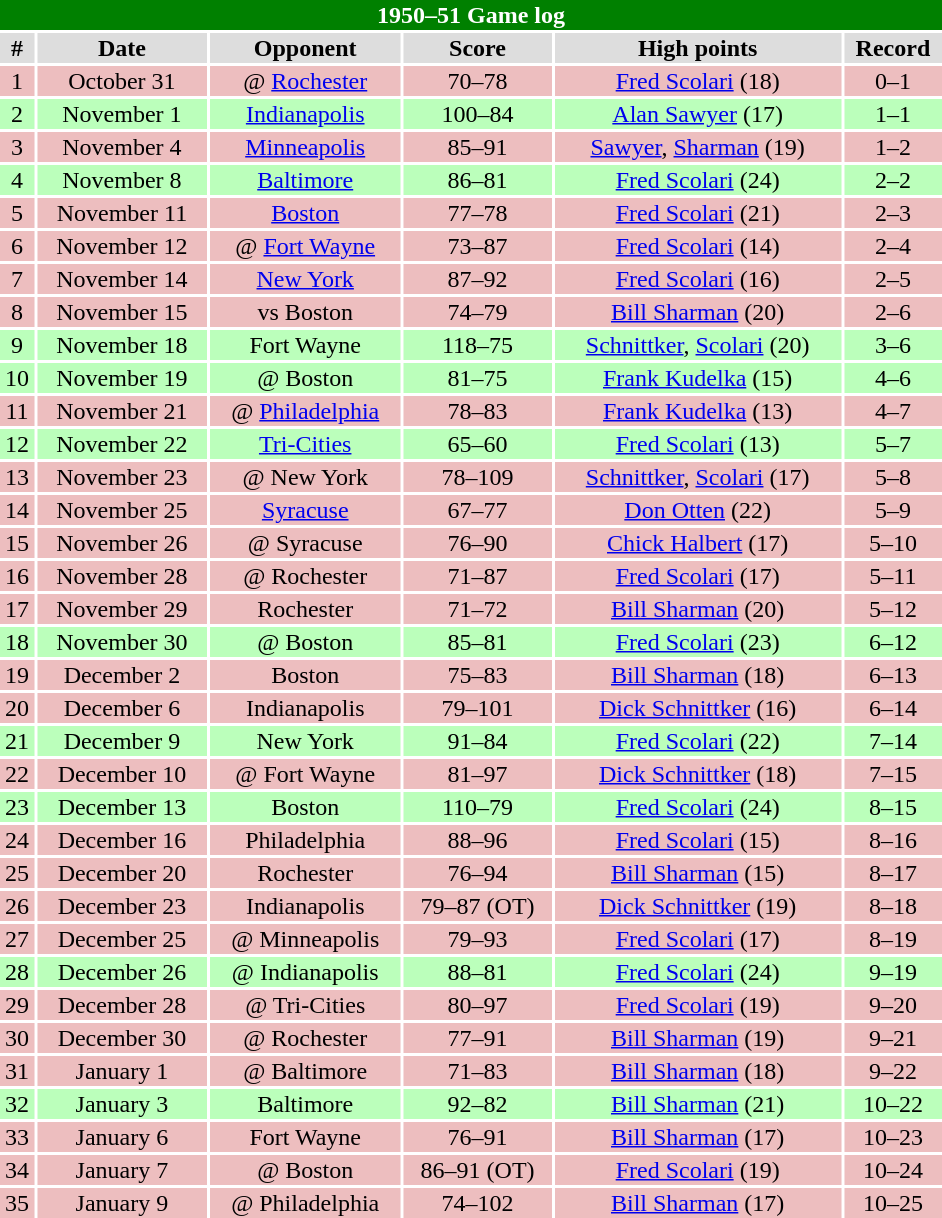<table class="toccolours collapsible" width=50% style="clear:both; margin:1.5em auto; text-align:center">
<tr>
<th colspan=11 style="background:#008000; color:white;">1950–51 Game log</th>
</tr>
<tr align="center" bgcolor="#dddddd">
<td><strong>#</strong></td>
<td><strong>Date</strong></td>
<td><strong>Opponent</strong></td>
<td><strong>Score</strong></td>
<td><strong> High points</strong></td>
<td><strong>Record</strong></td>
</tr>
<tr align="center" bgcolor="edbebf">
<td>1</td>
<td>October 31</td>
<td>@ <a href='#'>Rochester</a></td>
<td>70–78</td>
<td><a href='#'>Fred Scolari</a> (18)</td>
<td>0–1</td>
</tr>
<tr align="center" bgcolor="bbffbb">
<td>2</td>
<td>November 1</td>
<td><a href='#'>Indianapolis</a></td>
<td>100–84</td>
<td><a href='#'>Alan Sawyer</a> (17)</td>
<td>1–1</td>
</tr>
<tr align="center" bgcolor="edbebf">
<td>3</td>
<td>November 4</td>
<td><a href='#'>Minneapolis</a></td>
<td>85–91</td>
<td><a href='#'>Sawyer</a>, <a href='#'>Sharman</a> (19)</td>
<td>1–2</td>
</tr>
<tr align="center" bgcolor="bbffbb">
<td>4</td>
<td>November 8</td>
<td><a href='#'>Baltimore</a></td>
<td>86–81</td>
<td><a href='#'>Fred Scolari</a> (24)</td>
<td>2–2</td>
</tr>
<tr align="center" bgcolor="edbebf">
<td>5</td>
<td>November 11</td>
<td><a href='#'>Boston</a></td>
<td>77–78</td>
<td><a href='#'>Fred Scolari</a> (21)</td>
<td>2–3</td>
</tr>
<tr align="center" bgcolor="edbebf">
<td>6</td>
<td>November 12</td>
<td>@ <a href='#'>Fort Wayne</a></td>
<td>73–87</td>
<td><a href='#'>Fred Scolari</a> (14)</td>
<td>2–4</td>
</tr>
<tr align="center" bgcolor="edbebf">
<td>7</td>
<td>November 14</td>
<td><a href='#'>New York</a></td>
<td>87–92</td>
<td><a href='#'>Fred Scolari</a> (16)</td>
<td>2–5</td>
</tr>
<tr align="center" bgcolor="edbebf">
<td>8</td>
<td>November 15</td>
<td>vs Boston</td>
<td>74–79</td>
<td><a href='#'>Bill Sharman</a> (20)</td>
<td>2–6</td>
</tr>
<tr align="center" bgcolor="bbffbb">
<td>9</td>
<td>November 18</td>
<td>Fort Wayne</td>
<td>118–75</td>
<td><a href='#'>Schnittker</a>, <a href='#'>Scolari</a> (20)</td>
<td>3–6</td>
</tr>
<tr align="center" bgcolor="bbffbb">
<td>10</td>
<td>November 19</td>
<td>@ Boston</td>
<td>81–75</td>
<td><a href='#'>Frank Kudelka</a> (15)</td>
<td>4–6</td>
</tr>
<tr align="center" bgcolor="edbebf">
<td>11</td>
<td>November 21</td>
<td>@ <a href='#'>Philadelphia</a></td>
<td>78–83</td>
<td><a href='#'>Frank Kudelka</a> (13)</td>
<td>4–7</td>
</tr>
<tr align="center" bgcolor="bbffbb">
<td>12</td>
<td>November 22</td>
<td><a href='#'>Tri-Cities</a></td>
<td>65–60</td>
<td><a href='#'>Fred Scolari</a> (13)</td>
<td>5–7</td>
</tr>
<tr align="center" bgcolor="edbebf">
<td>13</td>
<td>November 23</td>
<td>@ New York</td>
<td>78–109</td>
<td><a href='#'>Schnittker</a>, <a href='#'>Scolari</a> (17)</td>
<td>5–8</td>
</tr>
<tr align="center" bgcolor="edbebf">
<td>14</td>
<td>November 25</td>
<td><a href='#'>Syracuse</a></td>
<td>67–77</td>
<td><a href='#'>Don Otten</a> (22)</td>
<td>5–9</td>
</tr>
<tr align="center" bgcolor="edbebf">
<td>15</td>
<td>November 26</td>
<td>@ Syracuse</td>
<td>76–90</td>
<td><a href='#'>Chick Halbert</a> (17)</td>
<td>5–10</td>
</tr>
<tr align="center" bgcolor="edbebf">
<td>16</td>
<td>November 28</td>
<td>@ Rochester</td>
<td>71–87</td>
<td><a href='#'>Fred Scolari</a> (17)</td>
<td>5–11</td>
</tr>
<tr align="center" bgcolor="edbebf">
<td>17</td>
<td>November 29</td>
<td>Rochester</td>
<td>71–72</td>
<td><a href='#'>Bill Sharman</a> (20)</td>
<td>5–12</td>
</tr>
<tr align="center" bgcolor="bbffbb">
<td>18</td>
<td>November 30</td>
<td>@ Boston</td>
<td>85–81</td>
<td><a href='#'>Fred Scolari</a> (23)</td>
<td>6–12</td>
</tr>
<tr align="center" bgcolor="edbebf">
<td>19</td>
<td>December 2</td>
<td>Boston</td>
<td>75–83</td>
<td><a href='#'>Bill Sharman</a> (18)</td>
<td>6–13</td>
</tr>
<tr align="center" bgcolor="edbebf">
<td>20</td>
<td>December 6</td>
<td>Indianapolis</td>
<td>79–101</td>
<td><a href='#'>Dick Schnittker</a> (16)</td>
<td>6–14</td>
</tr>
<tr align="center" bgcolor="bbffbb">
<td>21</td>
<td>December 9</td>
<td>New York</td>
<td>91–84</td>
<td><a href='#'>Fred Scolari</a> (22)</td>
<td>7–14</td>
</tr>
<tr align="center" bgcolor="edbebf">
<td>22</td>
<td>December 10</td>
<td>@ Fort Wayne</td>
<td>81–97</td>
<td><a href='#'>Dick Schnittker</a> (18)</td>
<td>7–15</td>
</tr>
<tr align="center" bgcolor="bbffbb">
<td>23</td>
<td>December 13</td>
<td>Boston</td>
<td>110–79</td>
<td><a href='#'>Fred Scolari</a> (24)</td>
<td>8–15</td>
</tr>
<tr align="center" bgcolor="edbebf">
<td>24</td>
<td>December 16</td>
<td>Philadelphia</td>
<td>88–96</td>
<td><a href='#'>Fred Scolari</a> (15)</td>
<td>8–16</td>
</tr>
<tr align="center" bgcolor="edbebf">
<td>25</td>
<td>December 20</td>
<td>Rochester</td>
<td>76–94</td>
<td><a href='#'>Bill Sharman</a> (15)</td>
<td>8–17</td>
</tr>
<tr align="center" bgcolor="edbebf">
<td>26</td>
<td>December 23</td>
<td>Indianapolis</td>
<td>79–87 (OT)</td>
<td><a href='#'>Dick Schnittker</a> (19)</td>
<td>8–18</td>
</tr>
<tr align="center" bgcolor="edbebf">
<td>27</td>
<td>December 25</td>
<td>@ Minneapolis</td>
<td>79–93</td>
<td><a href='#'>Fred Scolari</a> (17)</td>
<td>8–19</td>
</tr>
<tr align="center" bgcolor="bbffbb">
<td>28</td>
<td>December 26</td>
<td>@ Indianapolis</td>
<td>88–81</td>
<td><a href='#'>Fred Scolari</a> (24)</td>
<td>9–19</td>
</tr>
<tr align="center" bgcolor="edbebf">
<td>29</td>
<td>December 28</td>
<td>@ Tri-Cities</td>
<td>80–97</td>
<td><a href='#'>Fred Scolari</a> (19)</td>
<td>9–20</td>
</tr>
<tr align="center" bgcolor="edbebf">
<td>30</td>
<td>December 30</td>
<td>@ Rochester</td>
<td>77–91</td>
<td><a href='#'>Bill Sharman</a> (19)</td>
<td>9–21</td>
</tr>
<tr align="center" bgcolor="edbebf">
<td>31</td>
<td>January 1</td>
<td>@ Baltimore</td>
<td>71–83</td>
<td><a href='#'>Bill Sharman</a> (18)</td>
<td>9–22</td>
</tr>
<tr align="center" bgcolor="bbffbb">
<td>32</td>
<td>January 3</td>
<td>Baltimore</td>
<td>92–82</td>
<td><a href='#'>Bill Sharman</a> (21)</td>
<td>10–22</td>
</tr>
<tr align="center" bgcolor="edbebf">
<td>33</td>
<td>January 6</td>
<td>Fort Wayne</td>
<td>76–91</td>
<td><a href='#'>Bill Sharman</a> (17)</td>
<td>10–23</td>
</tr>
<tr align="center" bgcolor="edbebf">
<td>34</td>
<td>January 7</td>
<td>@ Boston</td>
<td>86–91 (OT)</td>
<td><a href='#'>Fred Scolari</a> (19)</td>
<td>10–24</td>
</tr>
<tr align="center" bgcolor="edbebf">
<td>35</td>
<td>January 9</td>
<td>@ Philadelphia</td>
<td>74–102</td>
<td><a href='#'>Bill Sharman</a> (17)</td>
<td>10–25</td>
</tr>
</table>
